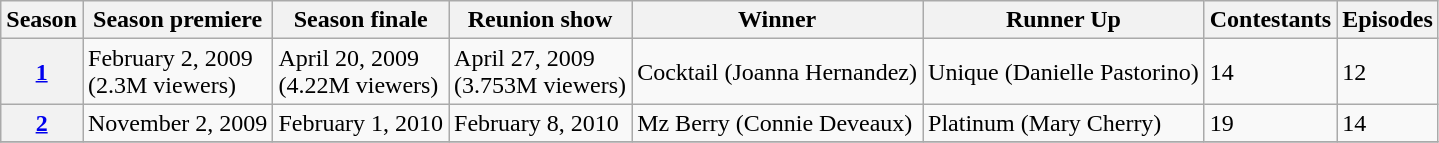<table class="wikitable" border="1">
<tr>
<th>Season</th>
<th>Season premiere</th>
<th>Season finale</th>
<th>Reunion show</th>
<th>Winner</th>
<th>Runner Up</th>
<th>Contestants</th>
<th>Episodes</th>
</tr>
<tr>
<th><strong><a href='#'>1</a></strong></th>
<td>February 2, 2009<br>(2.3M viewers)</td>
<td>April 20, 2009<br>(4.22M viewers)</td>
<td>April 27, 2009<br>(3.753M viewers)</td>
<td>Cocktail (Joanna Hernandez)</td>
<td>Unique (Danielle Pastorino)</td>
<td>14</td>
<td>12</td>
</tr>
<tr>
<th><strong><a href='#'>2</a></strong></th>
<td>November 2, 2009</td>
<td>February 1, 2010</td>
<td>February 8, 2010</td>
<td>Mz Berry (Connie Deveaux)</td>
<td>Platinum (Mary Cherry)</td>
<td>19</td>
<td>14</td>
</tr>
<tr>
</tr>
</table>
